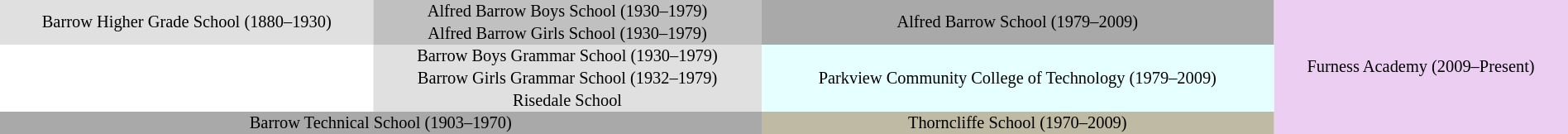<table class="toccolours plainlinks" align="center" width="100%"  cellspacing="0">
<tr>
<td align="center" colspan=50></td>
</tr>
<tr align=center style="font-size:85%">
<td colspan=4 rowspan=2 style="background:#E0E0E0;">Barrow Higher Grade School (1880–1930)</td>
<td colspan=3 style="background:#C0C0C0;">Alfred Barrow Boys School (1930–1979)</td>
<td colspan=5 rowspan=2 style="background:#A9A9A9;">Alfred Barrow School (1979–2009)</td>
<td colspan=1 rowspan=6 style="background:#ECCEF2;">Furness Academy (2009–Present)</td>
</tr>
<tr align=center style="font-size:85%">
<td colspan=3 style="background:#C0C0C0;">Alfred Barrow Girls School (1930–1979)</td>
</tr>
<tr align=center style="font-size:85%">
<td colspan=4 rowspan=3 style="background:#FFFFFF;"></td>
<td colspan=5 style="background:#E0E0E0;">Barrow Boys Grammar School (1930–1979)</td>
<td colspan=2 rowspan=3 style="background:#E6FFFF;">Parkview Community College of Technology (1979–2009)</td>
</tr>
<tr align=center style="font-size:85%">
<td colspan=5 style="background:#E0E0E0;">Barrow Girls Grammar School (1932–1979)</td>
</tr>
<tr align=center style="font-size:85%">
<td colspan=5 style="background:#E0E0E0;">Risedale School</td>
</tr>
<tr align=center style="font-size:85%">
<td colspan=8 style="background:#A9A9A9;">Barrow Technical School (1903–1970)</td>
<td colspan=4 style="background:#BFBAA3;">Thorncliffe School (1970–2009)</td>
</tr>
</table>
